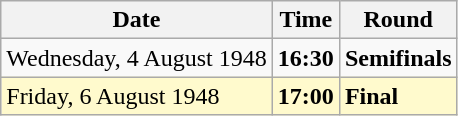<table class="wikitable">
<tr>
<th>Date</th>
<th>Time</th>
<th>Round</th>
</tr>
<tr>
<td>Wednesday, 4 August 1948</td>
<td><strong>16:30</strong></td>
<td><strong>Semifinals</strong></td>
</tr>
<tr style=background:lemonchiffon>
<td>Friday, 6 August 1948</td>
<td><strong>17:00</strong></td>
<td><strong>Final</strong></td>
</tr>
</table>
